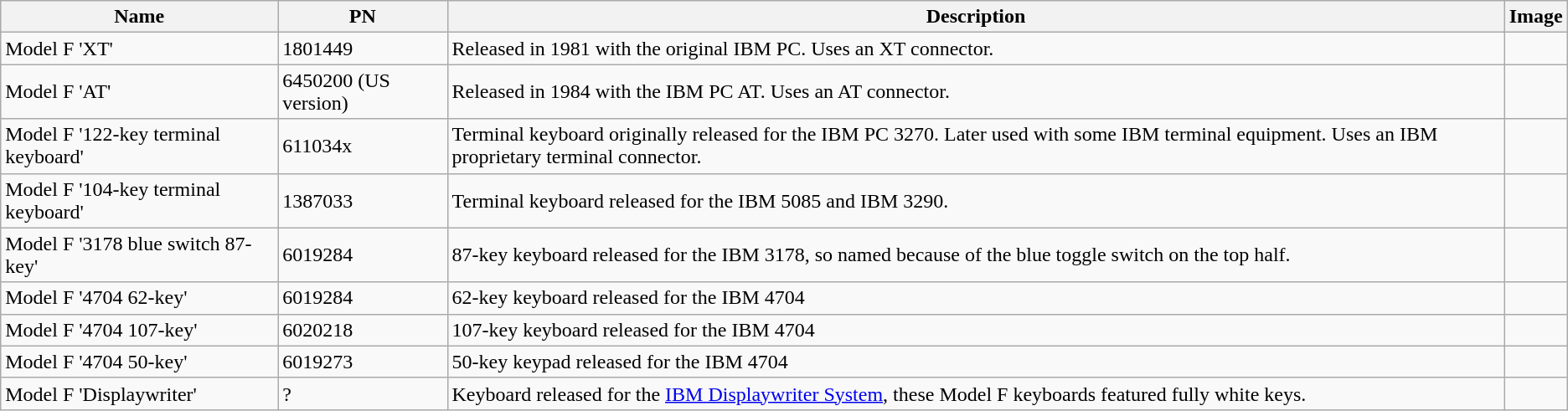<table class="wikitable">
<tr>
<th scope="col">Name</th>
<th>PN</th>
<th>Description</th>
<th>Image</th>
</tr>
<tr>
<td>Model F 'XT'</td>
<td>1801449</td>
<td>Released in 1981 with the original IBM PC.  Uses an XT connector.</td>
<td></td>
</tr>
<tr>
<td>Model F 'AT'</td>
<td>6450200 (US version) </td>
<td>Released in 1984 with the IBM PC AT.  Uses an AT connector.</td>
<td></td>
</tr>
<tr>
<td>Model F '122-key terminal keyboard'</td>
<td>611034x</td>
<td>Terminal keyboard originally released for the IBM PC 3270. Later used with some IBM terminal equipment. Uses an IBM proprietary terminal connector.</td>
<td></td>
</tr>
<tr>
<td>Model F '104-key terminal keyboard'</td>
<td>1387033</td>
<td>Terminal keyboard released for the IBM 5085 and IBM 3290.</td>
<td></td>
</tr>
<tr>
<td>Model F '3178 blue switch 87-key'</td>
<td>6019284</td>
<td>87-key keyboard released for the IBM 3178, so named because of the blue toggle switch on the top half.</td>
<td></td>
</tr>
<tr>
<td>Model F '4704 62-key'</td>
<td>6019284</td>
<td>62-key keyboard released for the IBM 4704</td>
<td></td>
</tr>
<tr>
<td>Model F '4704 107-key'</td>
<td>6020218</td>
<td>107-key keyboard released for the IBM 4704</td>
<td></td>
</tr>
<tr>
<td>Model F '4704 50-key'</td>
<td>6019273</td>
<td>50-key keypad released for the IBM 4704</td>
<td></td>
</tr>
<tr>
<td>Model F 'Displaywriter'</td>
<td>?</td>
<td>Keyboard released for the <a href='#'>IBM Displaywriter System</a>, these Model F keyboards featured fully white keys.</td>
<td></td>
</tr>
</table>
